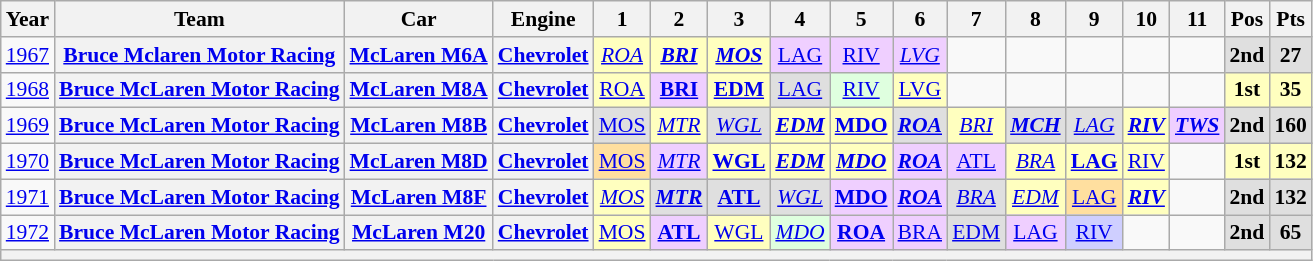<table class="wikitable" style="text-align:center; font-size:90%">
<tr>
<th>Year</th>
<th>Team</th>
<th>Car</th>
<th>Engine</th>
<th>1</th>
<th>2</th>
<th>3</th>
<th>4</th>
<th>5</th>
<th>6</th>
<th>7</th>
<th>8</th>
<th>9</th>
<th>10</th>
<th>11</th>
<th>Pos</th>
<th>Pts</th>
</tr>
<tr>
<td><a href='#'>1967</a></td>
<th> <a href='#'>Bruce Mclaren Motor Racing</a></th>
<th><a href='#'>McLaren M6A</a></th>
<th><a href='#'>Chevrolet</a></th>
<td style="background:#FFFFBF;"><em><a href='#'>ROA</a></em><br></td>
<td style="background:#FFFFBF;"><strong><em><a href='#'>BRI</a></em></strong><br></td>
<td style="background:#FFFFBF;"><strong><em><a href='#'>MOS</a></em></strong><br></td>
<td style="background:#EFCFFF;"><a href='#'>LAG</a><br></td>
<td style="background:#EFCFFF;"><a href='#'>RIV</a><br></td>
<td style="background:#EFCFFF;"><em><a href='#'>LVG</a></em><br></td>
<td></td>
<td></td>
<td></td>
<td></td>
<td></td>
<th style="background:#DFDFDF;">2nd</th>
<th style="background:#DFDFDF;">27</th>
</tr>
<tr>
<td><a href='#'>1968</a></td>
<th> <a href='#'>Bruce McLaren Motor Racing</a></th>
<th><a href='#'>McLaren M8A</a></th>
<th><a href='#'>Chevrolet</a></th>
<td style="background:#FFFFBF;"><a href='#'>ROA</a><br></td>
<td style="background:#EFCFFF;"><strong><a href='#'>BRI</a></strong><br></td>
<td style="background:#FFFFBF;"><strong><a href='#'>EDM</a></strong><br></td>
<td style="background:#DFDFDF;"><a href='#'>LAG</a><br></td>
<td style="background:#DFFFDF;"><a href='#'>RIV</a><br></td>
<td style="background:#FFFFBF;"><a href='#'>LVG</a><br></td>
<td></td>
<td></td>
<td></td>
<td></td>
<td></td>
<th style="background:#FFFFBF;">1st</th>
<th style="background:#FFFFBF;">35</th>
</tr>
<tr>
<td><a href='#'>1969</a></td>
<th> <a href='#'>Bruce McLaren Motor Racing</a></th>
<th><a href='#'>McLaren M8B</a></th>
<th><a href='#'>Chevrolet</a></th>
<td style="background:#DFDFDF;"><a href='#'>MOS</a><br></td>
<td style="background:#FFFFBF;"><em><a href='#'>MTR</a></em><br></td>
<td style="background:#DFDFDF;"><em><a href='#'>WGL</a></em><br></td>
<td style="background:#FFFFBF;"><strong><em><a href='#'>EDM</a></em></strong><br></td>
<td style="background:#FFFFBF;"><strong><a href='#'>MDO</a></strong><br></td>
<td style="background:#DFDFDF;"><strong><em><a href='#'>ROA</a></em></strong><br></td>
<td style="background:#FFFFBF;"><em><a href='#'>BRI</a></em><br></td>
<td style="background:#DFDFDF;"><strong><em><a href='#'>MCH</a></em></strong><br></td>
<td style="background:#DFDFDF;"><em><a href='#'>LAG</a></em><br></td>
<td style="background:#FFFFBF;"><strong><em><a href='#'>RIV</a></em></strong><br></td>
<td style="background:#EFCFFF;"><strong><em><a href='#'>TWS</a></em></strong><br></td>
<th style="background:#DFDFDF;">2nd</th>
<th style="background:#DFDFDF;">160</th>
</tr>
<tr>
<td><a href='#'>1970</a></td>
<th> <a href='#'>Bruce McLaren Motor Racing</a></th>
<th><a href='#'>McLaren M8D</a></th>
<th><a href='#'>Chevrolet</a></th>
<td style="background:#FFDF9F;"><a href='#'>MOS</a><br></td>
<td style="background:#EFCFFF;"><em><a href='#'>MTR</a></em><br></td>
<td style="background:#FFFFBF;"><strong><a href='#'>WGL</a></strong><br></td>
<td style="background:#FFFFBF;"><strong><em><a href='#'>EDM</a></em></strong><br></td>
<td style="background:#FFFFBF;"><strong><em><a href='#'>MDO</a></em></strong><br></td>
<td style="background:#EFCFFF;"><strong><em><a href='#'>ROA</a></em></strong><br></td>
<td style="background:#EFCFFF;"><a href='#'>ATL</a><br></td>
<td style="background:#FFFFBF;"><em><a href='#'>BRA</a></em><br></td>
<td style="background:#FFFFBF;"><strong><a href='#'>LAG</a></strong><br></td>
<td style="background:#FFFFBF;"><a href='#'>RIV</a><br></td>
<td></td>
<th style="background:#FFFFBF;">1st</th>
<th style="background:#FFFFBF;">132</th>
</tr>
<tr>
<td><a href='#'>1971</a></td>
<th> <a href='#'>Bruce McLaren Motor Racing</a></th>
<th><a href='#'>McLaren M8F</a></th>
<th><a href='#'>Chevrolet</a></th>
<td style="background:#FFFFBF;"><em><a href='#'>MOS</a></em><br></td>
<td style="background:#DFDFDF;"><strong><em><a href='#'>MTR</a></em></strong><br></td>
<td style="background:#DFDFDF;"><strong><a href='#'>ATL</a></strong><br></td>
<td style="background:#DFDFDF;"><em><a href='#'>WGL</a></em><br></td>
<td style="background:#EFCFFF;"><strong><a href='#'>MDO</a></strong><br></td>
<td style="background:#EFCFFF;"><strong><em><a href='#'>ROA</a></em></strong><br></td>
<td style="background:#DFDFDF;"><em><a href='#'>BRA</a></em><br></td>
<td style="background:#FFFFBF;"><em><a href='#'>EDM</a></em><br></td>
<td style="background:#FFDF9F;"><a href='#'>LAG</a><br></td>
<td style="background:#FFFFBF;"><strong><em><a href='#'>RIV</a></em></strong><br></td>
<td></td>
<th style="background:#DFDFDF;">2nd</th>
<th style="background:#DFDFDF;">132</th>
</tr>
<tr>
<td><a href='#'>1972</a></td>
<th> <a href='#'>Bruce McLaren Motor Racing</a></th>
<th><a href='#'>McLaren M20</a></th>
<th><a href='#'>Chevrolet</a></th>
<td style="background:#FFFFBF;"><a href='#'>MOS</a><br></td>
<td style="background:#EFCFFF;"><strong><a href='#'>ATL</a></strong><br></td>
<td style="background:#FFFFBF;"><a href='#'>WGL</a><br></td>
<td style="background:#DFFFDF;"><em><a href='#'>MDO</a></em><br></td>
<td style="background:#EFCFFF;"><strong><a href='#'>ROA</a></strong><br></td>
<td style="background:#EFCFFF;"><a href='#'>BRA</a><br></td>
<td style="background:#DFDFDF;"><a href='#'>EDM</a><br></td>
<td style="background:#EFCFFF;"><a href='#'>LAG</a><br></td>
<td style="background:#CFCFFF;"><a href='#'>RIV</a><br></td>
<td></td>
<td></td>
<th style="background:#DFDFDF;">2nd</th>
<th style="background:#DFDFDF;">65</th>
</tr>
<tr>
<th colspan="17"></th>
</tr>
</table>
